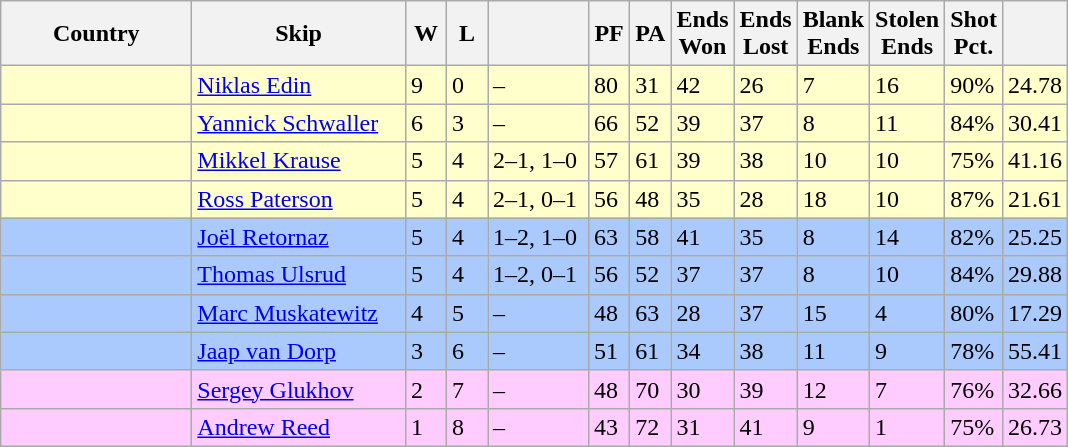<table class=wikitable>
<tr>
<th width=120>Country</th>
<th width=135>Skip</th>
<th width=20>W</th>
<th width=20>L</th>
<th width=60></th>
<th width=20>PF</th>
<th width=20>PA</th>
<th width=20>Ends Won</th>
<th width=20>Ends Lost</th>
<th width=20>Blank Ends</th>
<th width=20>Stolen Ends</th>
<th width=20>Shot Pct.</th>
<th width=20></th>
</tr>
<tr bgcolor=#ffffcc>
<td></td>
<td><a href='#'>Niklas Edin</a></td>
<td>9</td>
<td>0</td>
<td>–</td>
<td>80</td>
<td>31</td>
<td>42</td>
<td>26</td>
<td>7</td>
<td>16</td>
<td>90%</td>
<td>24.78</td>
</tr>
<tr bgcolor=#ffffcc>
<td></td>
<td><a href='#'>Yannick Schwaller</a></td>
<td>6</td>
<td>3</td>
<td>–</td>
<td>66</td>
<td>52</td>
<td>39</td>
<td>37</td>
<td>8</td>
<td>11</td>
<td>84%</td>
<td>30.41</td>
</tr>
<tr bgcolor=#ffffcc>
<td></td>
<td><a href='#'>Mikkel Krause</a></td>
<td>5</td>
<td>4</td>
<td>2–1, 1–0</td>
<td>57</td>
<td>61</td>
<td>39</td>
<td>38</td>
<td>10</td>
<td>10</td>
<td>75%</td>
<td>41.16</td>
</tr>
<tr bgcolor=#ffffcc>
<td></td>
<td><a href='#'>Ross Paterson</a></td>
<td>5</td>
<td>4</td>
<td>2–1, 0–1</td>
<td>56</td>
<td>48</td>
<td>35</td>
<td>28</td>
<td>18</td>
<td>10</td>
<td>87%</td>
<td>21.61</td>
</tr>
<tr bgcolor=#aac9fc>
<td></td>
<td><a href='#'>Joël Retornaz</a></td>
<td>5</td>
<td>4</td>
<td>1–2, 1–0</td>
<td>63</td>
<td>58</td>
<td>41</td>
<td>35</td>
<td>8</td>
<td>14</td>
<td>82%</td>
<td>25.25</td>
</tr>
<tr bgcolor=#aac9fc>
<td></td>
<td><a href='#'>Thomas Ulsrud</a></td>
<td>5</td>
<td>4</td>
<td>1–2, 0–1</td>
<td>56</td>
<td>52</td>
<td>37</td>
<td>37</td>
<td>8</td>
<td>10</td>
<td>84%</td>
<td>29.88</td>
</tr>
<tr bgcolor=#aac9fc>
<td></td>
<td><a href='#'>Marc Muskatewitz</a></td>
<td>4</td>
<td>5</td>
<td>–</td>
<td>48</td>
<td>63</td>
<td>28</td>
<td>37</td>
<td>15</td>
<td>4</td>
<td>80%</td>
<td>17.29</td>
</tr>
<tr bgcolor=#aac9fc>
<td></td>
<td><a href='#'>Jaap van Dorp</a></td>
<td>3</td>
<td>6</td>
<td>–</td>
<td>51</td>
<td>61</td>
<td>34</td>
<td>38</td>
<td>11</td>
<td>9</td>
<td>78%</td>
<td>55.41</td>
</tr>
<tr bgcolor=#ffccff>
<td></td>
<td><a href='#'>Sergey Glukhov</a></td>
<td>2</td>
<td>7</td>
<td>–</td>
<td>48</td>
<td>70</td>
<td>30</td>
<td>39</td>
<td>12</td>
<td>7</td>
<td>76%</td>
<td>32.66</td>
</tr>
<tr bgcolor=#ffccff>
<td></td>
<td><a href='#'>Andrew Reed</a></td>
<td>1</td>
<td>8</td>
<td>–</td>
<td>43</td>
<td>72</td>
<td>31</td>
<td>41</td>
<td>9</td>
<td>1</td>
<td>75%</td>
<td>26.73</td>
</tr>
</table>
